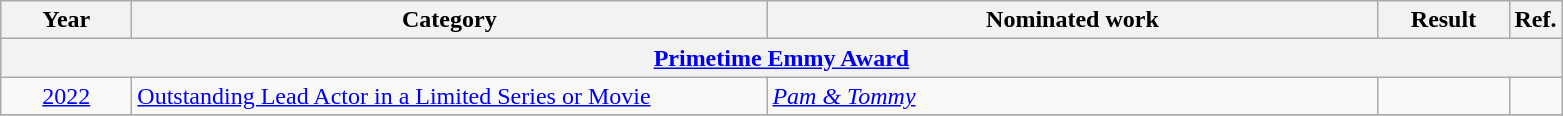<table class=wikitable>
<tr>
<th scope="col" style="width:5em;">Year</th>
<th scope="col" style="width:26em;">Category</th>
<th scope="col" style="width:25em;">Nominated work</th>
<th scope="col" style="width:5em;">Result</th>
<th>Ref.</th>
</tr>
<tr>
<th colspan=5><a href='#'>Primetime Emmy Award</a></th>
</tr>
<tr>
<td style="text-align:center;"><a href='#'>2022</a></td>
<td><a href='#'>Outstanding Lead Actor in a Limited Series or Movie</a></td>
<td><em><a href='#'>Pam & Tommy</a></em></td>
<td></td>
<td style="text-align:center;"></td>
</tr>
<tr>
</tr>
</table>
